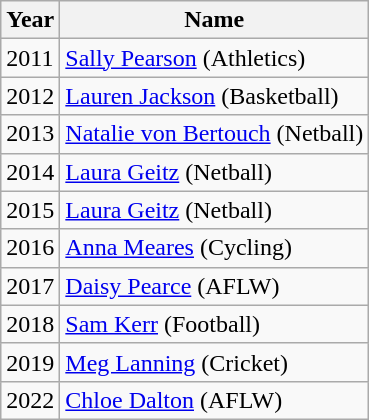<table class="wikitable sortable">
<tr>
<th>Year</th>
<th>Name</th>
</tr>
<tr>
<td>2011</td>
<td><a href='#'>Sally Pearson</a> (Athletics)</td>
</tr>
<tr>
<td>2012</td>
<td><a href='#'>Lauren Jackson</a> (Basketball)</td>
</tr>
<tr>
<td>2013</td>
<td><a href='#'>Natalie von Bertouch</a> (Netball)</td>
</tr>
<tr>
<td>2014</td>
<td><a href='#'>Laura Geitz</a> (Netball)</td>
</tr>
<tr>
<td>2015</td>
<td><a href='#'>Laura Geitz</a> (Netball)</td>
</tr>
<tr>
<td>2016</td>
<td><a href='#'>Anna Meares</a> (Cycling)</td>
</tr>
<tr>
<td>2017</td>
<td><a href='#'>Daisy Pearce</a> (AFLW)</td>
</tr>
<tr>
<td>2018</td>
<td><a href='#'>Sam Kerr</a> (Football)</td>
</tr>
<tr>
<td>2019</td>
<td><a href='#'>Meg Lanning</a> (Cricket)</td>
</tr>
<tr>
<td>2022</td>
<td><a href='#'>Chloe Dalton</a> (AFLW)</td>
</tr>
</table>
